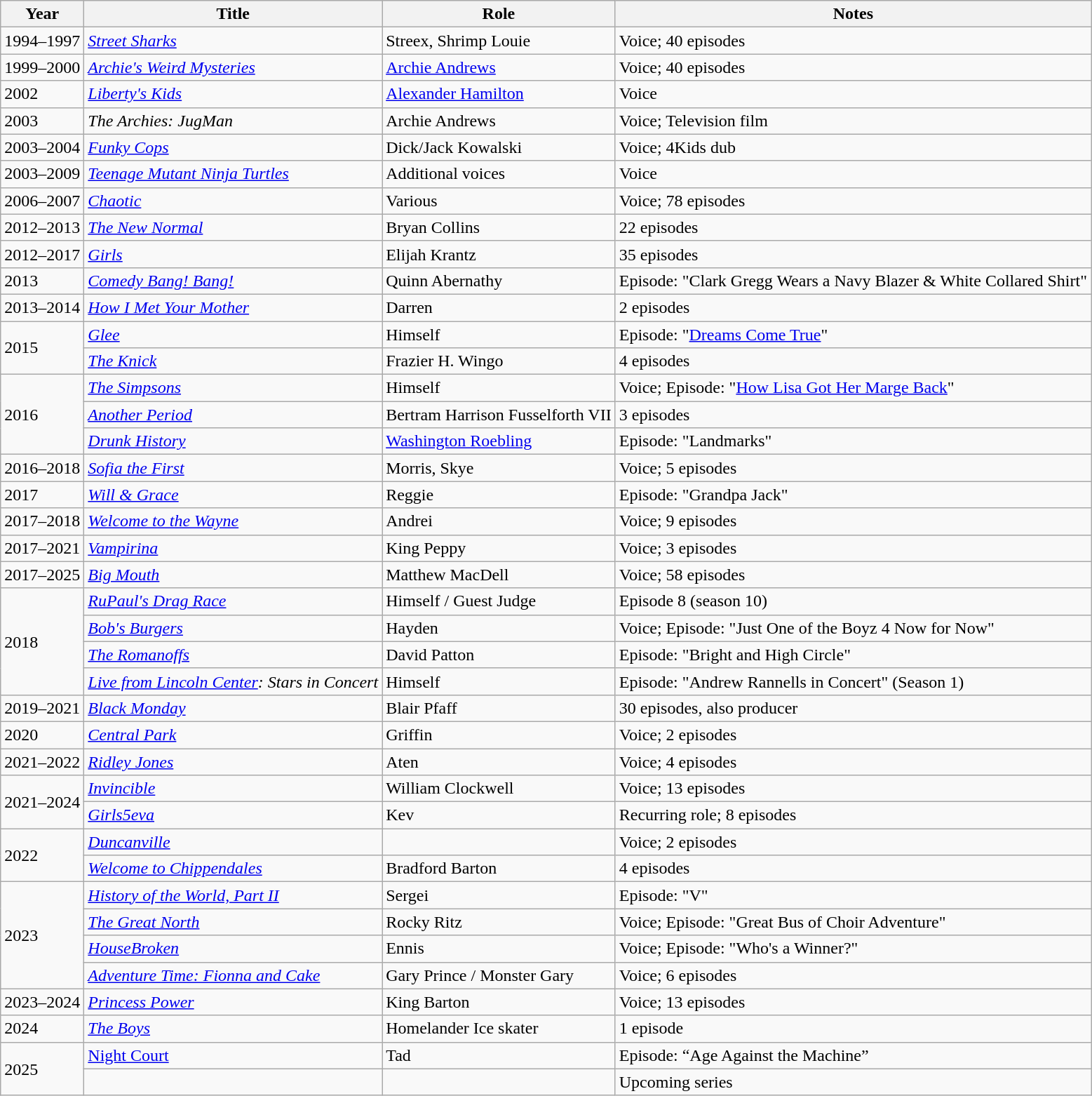<table class="wikitable sortable">
<tr>
<th>Year</th>
<th>Title</th>
<th>Role</th>
<th class="unsortable">Notes</th>
</tr>
<tr>
<td>1994–1997</td>
<td><em><a href='#'>Street Sharks</a></em></td>
<td>Streex, Shrimp Louie</td>
<td>Voice; 40 episodes</td>
</tr>
<tr>
<td>1999–2000</td>
<td><em><a href='#'>Archie's Weird Mysteries</a></em></td>
<td><a href='#'>Archie Andrews</a></td>
<td>Voice; 40 episodes</td>
</tr>
<tr>
<td>2002</td>
<td><em><a href='#'>Liberty's Kids</a></em></td>
<td><a href='#'>Alexander Hamilton</a></td>
<td>Voice</td>
</tr>
<tr>
<td>2003</td>
<td><em>The Archies: JugMan</em></td>
<td>Archie Andrews</td>
<td>Voice; Television film</td>
</tr>
<tr>
<td>2003–2004</td>
<td><em><a href='#'>Funky Cops</a></em></td>
<td>Dick/Jack Kowalski</td>
<td>Voice; 4Kids dub</td>
</tr>
<tr>
<td>2003–2009</td>
<td><em><a href='#'>Teenage Mutant Ninja Turtles</a></em></td>
<td>Additional voices</td>
<td>Voice</td>
</tr>
<tr>
<td>2006–2007</td>
<td><a href='#'><em>Chaotic</em></a></td>
<td>Various</td>
<td>Voice; 78 episodes</td>
</tr>
<tr>
<td>2012–2013</td>
<td><em><a href='#'>The New Normal</a></em></td>
<td>Bryan Collins</td>
<td>22 episodes</td>
</tr>
<tr>
<td>2012–2017</td>
<td><em><a href='#'>Girls</a></em></td>
<td>Elijah Krantz</td>
<td>35 episodes</td>
</tr>
<tr>
<td>2013</td>
<td><em><a href='#'>Comedy Bang! Bang!</a></em></td>
<td>Quinn Abernathy</td>
<td>Episode: "Clark Gregg Wears a Navy Blazer & White Collared Shirt"</td>
</tr>
<tr>
<td>2013–2014</td>
<td><em><a href='#'>How I Met Your Mother</a></em></td>
<td>Darren</td>
<td>2 episodes</td>
</tr>
<tr>
<td rowspan=2>2015</td>
<td><em><a href='#'>Glee</a></em></td>
<td>Himself</td>
<td>Episode: "<a href='#'>Dreams Come True</a>"</td>
</tr>
<tr>
<td><em><a href='#'>The Knick</a></em></td>
<td>Frazier H. Wingo</td>
<td>4 episodes</td>
</tr>
<tr>
<td rowspan=3>2016</td>
<td><em><a href='#'>The Simpsons</a></em></td>
<td>Himself</td>
<td>Voice; Episode: "<a href='#'>How Lisa Got Her Marge Back</a>"</td>
</tr>
<tr>
<td><em><a href='#'>Another Period</a></em></td>
<td>Bertram Harrison Fusselforth VII</td>
<td>3 episodes</td>
</tr>
<tr>
<td><em><a href='#'>Drunk History</a></em></td>
<td><a href='#'>Washington Roebling</a></td>
<td>Episode: "Landmarks"</td>
</tr>
<tr>
<td>2016–2018</td>
<td><em><a href='#'>Sofia the First</a></em></td>
<td>Morris, Skye</td>
<td>Voice; 5 episodes</td>
</tr>
<tr>
<td>2017</td>
<td><em><a href='#'>Will & Grace</a></em></td>
<td>Reggie</td>
<td>Episode: "Grandpa Jack"</td>
</tr>
<tr>
<td>2017–2018</td>
<td><em><a href='#'>Welcome to the Wayne</a></em></td>
<td>Andrei</td>
<td>Voice; 9 episodes</td>
</tr>
<tr>
<td>2017–2021</td>
<td><em><a href='#'>Vampirina</a></em></td>
<td>King Peppy</td>
<td>Voice; 3 episodes</td>
</tr>
<tr>
<td>2017–2025</td>
<td><em><a href='#'>Big Mouth</a></em></td>
<td>Matthew MacDell</td>
<td>Voice; 58 episodes</td>
</tr>
<tr>
<td rowspan=4>2018</td>
<td><em><a href='#'>RuPaul's Drag Race</a></em></td>
<td>Himself / Guest Judge</td>
<td>Episode 8 (season 10)</td>
</tr>
<tr>
<td><em><a href='#'>Bob's Burgers</a></em></td>
<td>Hayden</td>
<td>Voice; Episode: "Just One of the Boyz 4 Now for Now"</td>
</tr>
<tr>
<td><em><a href='#'>The Romanoffs</a></em></td>
<td>David Patton</td>
<td>Episode: "Bright and High Circle"</td>
</tr>
<tr>
<td><em><a href='#'>Live from Lincoln Center</a>: Stars in Concert</em></td>
<td>Himself</td>
<td>Episode: "Andrew Rannells in Concert" (Season 1)</td>
</tr>
<tr>
<td>2019–2021</td>
<td><em><a href='#'>Black Monday</a></em></td>
<td>Blair Pfaff</td>
<td>30 episodes, also producer</td>
</tr>
<tr>
<td>2020</td>
<td><em><a href='#'>Central Park</a></em></td>
<td>Griffin</td>
<td>Voice; 2 episodes</td>
</tr>
<tr>
<td>2021–2022</td>
<td><em><a href='#'>Ridley Jones</a></em></td>
<td>Aten</td>
<td>Voice; 4 episodes</td>
</tr>
<tr>
<td rowspan=2>2021–2024</td>
<td><em><a href='#'>Invincible</a></em></td>
<td>William Clockwell</td>
<td>Voice; 13 episodes</td>
</tr>
<tr>
<td><em><a href='#'>Girls5eva</a></em></td>
<td>Kev</td>
<td>Recurring role; 8 episodes</td>
</tr>
<tr>
<td rowspan=2>2022</td>
<td><em><a href='#'>Duncanville</a></em></td>
<td></td>
<td>Voice; 2 episodes</td>
</tr>
<tr>
<td><em><a href='#'>Welcome to Chippendales</a></em></td>
<td>Bradford Barton</td>
<td>4 episodes</td>
</tr>
<tr>
<td rowspan=4>2023</td>
<td><em><a href='#'>History of the World, Part II</a></em></td>
<td>Sergei</td>
<td>Episode: "V"</td>
</tr>
<tr>
<td><em><a href='#'>The Great North</a></em></td>
<td>Rocky Ritz</td>
<td>Voice; Episode: "Great Bus of Choir Adventure"</td>
</tr>
<tr>
<td><em><a href='#'>HouseBroken</a></em></td>
<td>Ennis</td>
<td>Voice; Episode: "Who's a Winner?"</td>
</tr>
<tr>
<td><em><a href='#'>Adventure Time: Fionna and Cake</a></em></td>
<td>Gary Prince / Monster Gary</td>
<td>Voice; 6 episodes</td>
</tr>
<tr>
<td>2023–2024</td>
<td><em><a href='#'>Princess Power</a></em></td>
<td>King Barton</td>
<td>Voice; 13 episodes</td>
</tr>
<tr>
<td>2024</td>
<td><em><a href='#'>The Boys</a></em></td>
<td>Homelander Ice skater</td>
<td>1 episode</td>
</tr>
<tr>
<td rowspan=2>2025</td>
<td><a href='#'>Night Court</a></td>
<td>Tad</td>
<td>Episode: “Age Against the Machine”</td>
</tr>
<tr>
<td></td>
<td></td>
<td>Upcoming series</td>
</tr>
</table>
